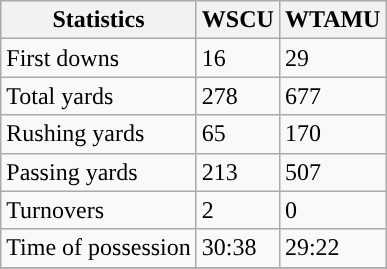<table class="wikitable">
<tr>
<th>Statistics</th>
<th>WSCU</th>
<th>WTAMU</th>
</tr>
<tr>
<td>First downs</td>
<td>16</td>
<td>29</td>
</tr>
<tr>
<td>Total yards</td>
<td>278</td>
<td>677</td>
</tr>
<tr>
<td>Rushing yards</td>
<td>65</td>
<td>170</td>
</tr>
<tr>
<td>Passing yards</td>
<td>213</td>
<td>507</td>
</tr>
<tr>
<td>Turnovers</td>
<td>2</td>
<td>0</td>
</tr>
<tr>
<td>Time of possession</td>
<td>30:38</td>
<td>29:22</td>
</tr>
<tr>
</tr>
</table>
